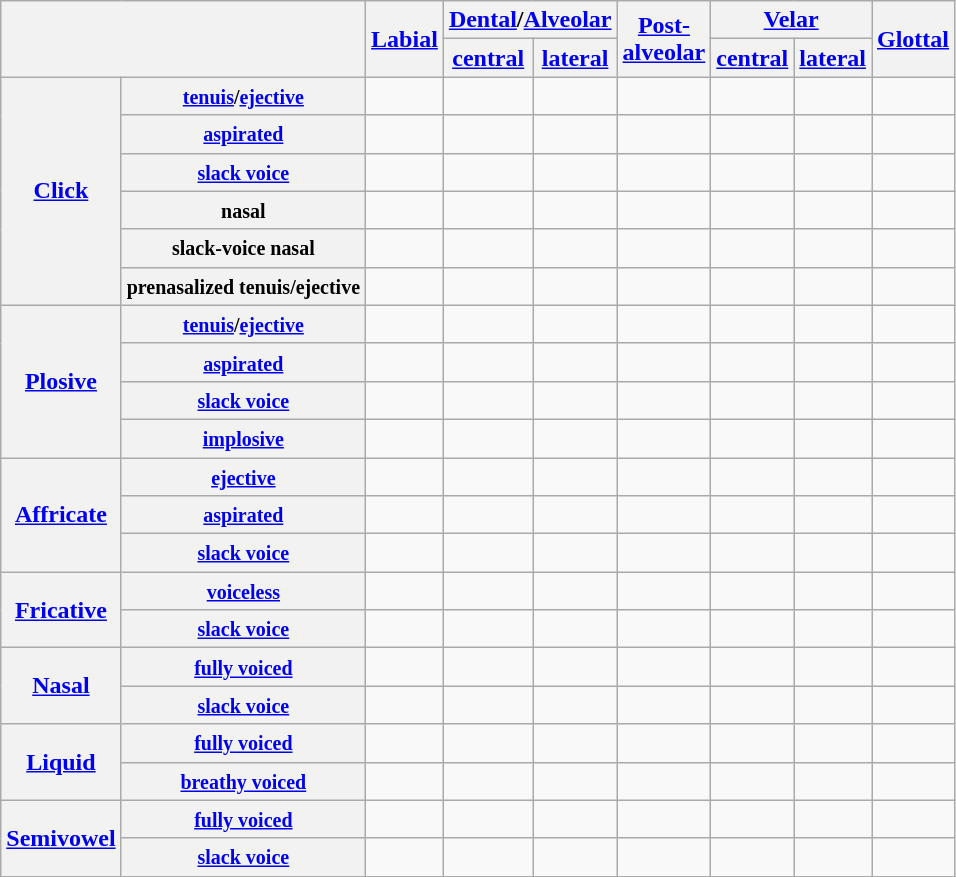<table class="wikitable" style=text-align:center>
<tr>
<th colspan=2 rowspan=2></th>
<th rowspan=2><a href='#'>Labial</a></th>
<th colspan=2><a href='#'>Dental</a>/<a href='#'>Alveolar</a></th>
<th rowspan=2><a href='#'>Post-<br>alveolar</a></th>
<th colspan="2"><a href='#'>Velar</a></th>
<th rowspan=2><a href='#'>Glottal</a></th>
</tr>
<tr class=small>
<th><a href='#'>central</a></th>
<th><a href='#'>lateral</a></th>
<th><a href='#'>central</a></th>
<th><a href='#'>lateral</a></th>
</tr>
<tr>
<th rowspan=6><a href='#'>Click</a></th>
<th><small><a href='#'>tenuis</a>/<a href='#'>ejective</a></small></th>
<td></td>
<td> </td>
<td> </td>
<td> </td>
<td></td>
<td></td>
<td></td>
</tr>
<tr>
<th><small><a href='#'>aspirated</a></small></th>
<td></td>
<td> </td>
<td> </td>
<td> </td>
<td></td>
<td></td>
<td></td>
</tr>
<tr>
<th><small><a href='#'>slack voice</a></small></th>
<td></td>
<td> </td>
<td> </td>
<td> </td>
<td></td>
<td></td>
<td></td>
</tr>
<tr>
<th><small>nasal</small></th>
<td></td>
<td> </td>
<td> </td>
<td> </td>
<td></td>
<td></td>
<td></td>
</tr>
<tr>
<th><small>slack-voice nasal</small></th>
<td></td>
<td> </td>
<td> </td>
<td> </td>
<td></td>
<td></td>
<td></td>
</tr>
<tr>
<th><small>prenasalized tenuis/ejective</small></th>
<td></td>
<td> </td>
<td> </td>
<td> </td>
<td></td>
<td></td>
<td></td>
</tr>
<tr>
<th rowspan=4><a href='#'>Plosive</a></th>
<th><small><a href='#'>tenuis</a>/<a href='#'>ejective</a></small></th>
<td> </td>
<td> </td>
<td></td>
<td> </td>
<td> </td>
<td></td>
<td></td>
</tr>
<tr>
<th><small><a href='#'>aspirated</a></small></th>
<td> </td>
<td> </td>
<td></td>
<td> </td>
<td> </td>
<td></td>
<td></td>
</tr>
<tr>
<th><small><a href='#'>slack voice</a></small></th>
<td> </td>
<td> </td>
<td></td>
<td> </td>
<td> </td>
<td></td>
<td></td>
</tr>
<tr>
<th><small><a href='#'>implosive</a></small></th>
<td> </td>
<td></td>
<td></td>
<td></td>
<td></td>
<td></td>
<td></td>
</tr>
<tr>
<th rowspan=3><a href='#'>Affricate</a></th>
<th><small><a href='#'>ejective</a></small></th>
<td></td>
<td> </td>
<td></td>
<td> </td>
<td> </td>
<td> </td>
<td></td>
</tr>
<tr>
<th><small><a href='#'>aspirated</a></small></th>
<td></td>
<td> </td>
<td></td>
<td> </td>
<td> </td>
<td></td>
<td></td>
</tr>
<tr>
<th><small><a href='#'>slack voice</a></small></th>
<td></td>
<td> </td>
<td></td>
<td> </td>
<td></td>
<td></td>
<td></td>
</tr>
<tr>
<th rowspan=2><a href='#'>Fricative</a></th>
<th><small><a href='#'>voiceless</a></small></th>
<td> </td>
<td> </td>
<td> </td>
<td> </td>
<td> </td>
<td></td>
<td> </td>
</tr>
<tr>
<th><small><a href='#'>slack voice</a></small></th>
<td> </td>
<td> </td>
<td> </td>
<td> </td>
<td> </td>
<td></td>
<td> </td>
</tr>
<tr>
<th rowspan=2><a href='#'>Nasal</a></th>
<th><small><a href='#'>fully voiced</a></small></th>
<td> </td>
<td> </td>
<td></td>
<td> </td>
<td> </td>
<td></td>
<td></td>
</tr>
<tr>
<th><small><a href='#'>slack voice</a></small></th>
<td> </td>
<td> </td>
<td></td>
<td> </td>
<td> </td>
<td></td>
<td></td>
</tr>
<tr>
<th rowspan=2><a href='#'>Liquid</a></th>
<th><small><a href='#'>fully voiced</a></small></th>
<td></td>
<td> </td>
<td> </td>
<td></td>
<td></td>
<td></td>
<td></td>
</tr>
<tr>
<th><small><a href='#'>breathy voiced</a></small></th>
<td></td>
<td> </td>
<td> </td>
<td></td>
<td></td>
<td></td>
<td></td>
</tr>
<tr>
<th rowspan=2><a href='#'>Semivowel</a></th>
<th><small><a href='#'>fully voiced</a></small></th>
<td></td>
<td></td>
<td></td>
<td> </td>
<td> </td>
<td></td>
<td></td>
</tr>
<tr>
<th><small><a href='#'>slack voice</a></small></th>
<td></td>
<td></td>
<td></td>
<td> </td>
<td> </td>
<td></td>
<td></td>
</tr>
</table>
